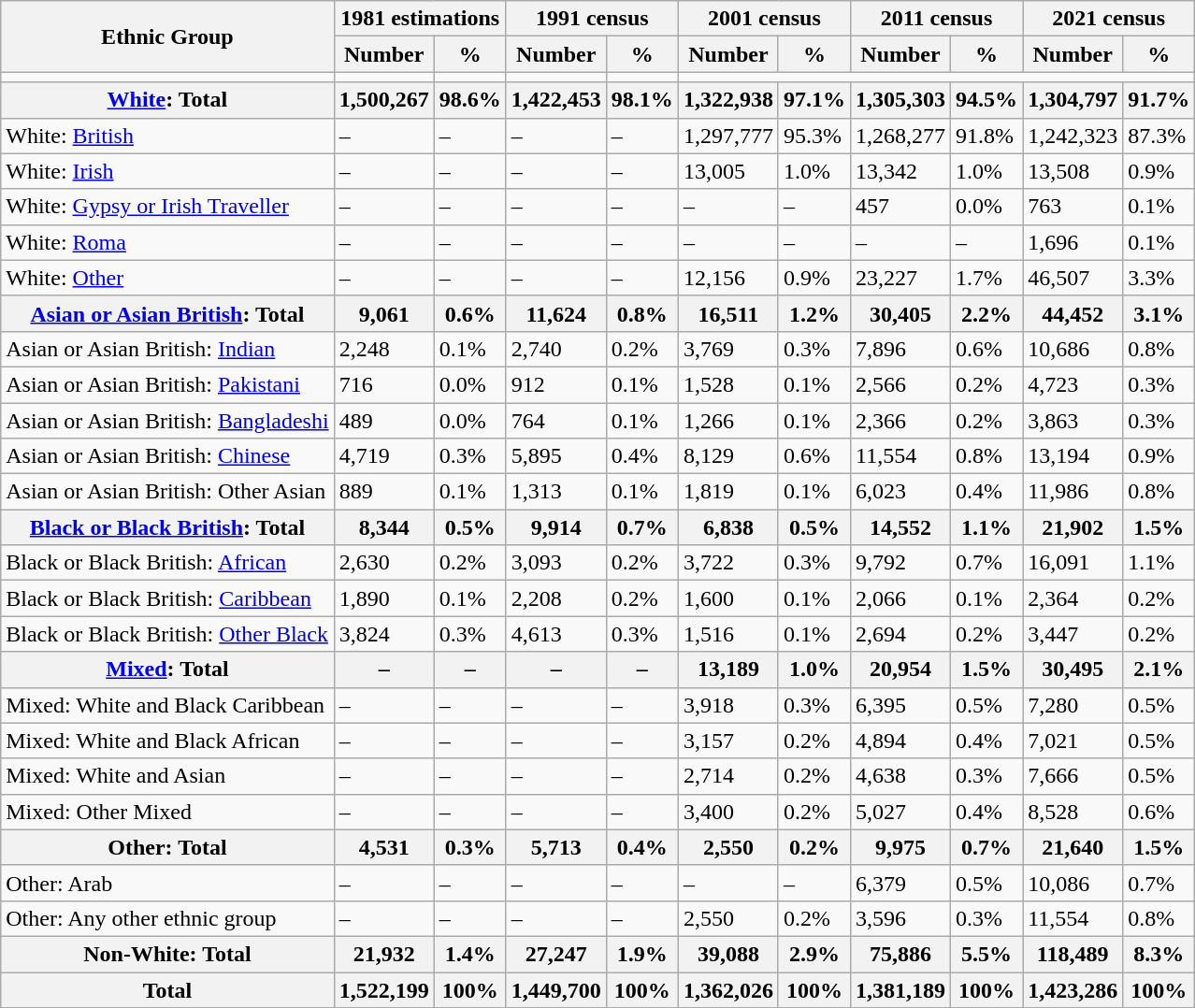<table class="wikitable sortable">
<tr>
<th rowspan="2">Ethnic Group</th>
<th colspan="2">1981 estimations</th>
<th colspan="2">1991 census</th>
<th colspan="2">2001 census</th>
<th colspan="2">2011 census</th>
<th colspan="2">2021 census</th>
</tr>
<tr>
<th>Number</th>
<th>%</th>
<th>Number</th>
<th>%</th>
<th>Number</th>
<th>%</th>
<th>Number</th>
<th>%</th>
<th>Number</th>
<th>%</th>
</tr>
<tr>
<td></td>
<td></td>
<td></td>
<td></td>
<td></td>
</tr>
<tr>
<th><a href='#'>White</a>: Total</th>
<th>1,500,267</th>
<th>98.6%</th>
<th>1,422,453</th>
<th>98.1%</th>
<th>1,322,938</th>
<th>97.1%</th>
<th>1,305,303</th>
<th>94.5%</th>
<th>1,304,797</th>
<th>91.7%</th>
</tr>
<tr>
<td>White: <a href='#'>British</a></td>
<td>–</td>
<td>–</td>
<td>–</td>
<td>–</td>
<td>1,297,777</td>
<td>95.3%</td>
<td>1,268,277</td>
<td>91.8%</td>
<td>1,242,323</td>
<td>87.3%</td>
</tr>
<tr>
<td>White: <a href='#'>Irish</a></td>
<td>–</td>
<td>–</td>
<td>–</td>
<td>–</td>
<td>13,005</td>
<td>1.0%</td>
<td>13,342</td>
<td>1.0%</td>
<td>13,508</td>
<td>0.9%</td>
</tr>
<tr>
<td>White: <a href='#'>Gypsy or Irish Traveller</a></td>
<td>–</td>
<td>–</td>
<td>–</td>
<td>–</td>
<td>–</td>
<td>–</td>
<td>457</td>
<td>0.0%</td>
<td>763</td>
<td>0.1%</td>
</tr>
<tr>
<td>White: <a href='#'>Roma</a></td>
<td>–</td>
<td>–</td>
<td>–</td>
<td>–</td>
<td>–</td>
<td>–</td>
<td>–</td>
<td>–</td>
<td>1,696</td>
<td>0.1%</td>
</tr>
<tr>
<td>White: <a href='#'>Other</a></td>
<td>–</td>
<td>–</td>
<td>–</td>
<td>–</td>
<td>12,156</td>
<td>0.9%</td>
<td>23,227</td>
<td>1.7%</td>
<td>46,507</td>
<td>3.3%</td>
</tr>
<tr>
<th><a href='#'>Asian or Asian British</a>: Total</th>
<th>9,061</th>
<th>0.6%</th>
<th>11,624</th>
<th>0.8%</th>
<th>16,511</th>
<th>1.2%</th>
<th>30,405</th>
<th>2.2%</th>
<th>44,452</th>
<th>3.1%</th>
</tr>
<tr>
<td>Asian or Asian British: <a href='#'>Indian</a></td>
<td>2,248</td>
<td>0.1%</td>
<td>2,740</td>
<td>0.2%</td>
<td>3,769</td>
<td>0.3%</td>
<td>7,896</td>
<td>0.6%</td>
<td>10,686</td>
<td>0.8%</td>
</tr>
<tr>
<td>Asian or Asian British: <a href='#'>Pakistani</a></td>
<td>716</td>
<td>0.0%</td>
<td>912</td>
<td>0.1%</td>
<td>1,528</td>
<td>0.1%</td>
<td>2,566</td>
<td>0.2%</td>
<td>4,723</td>
<td>0.3%</td>
</tr>
<tr>
<td>Asian or Asian British: <a href='#'>Bangladeshi</a></td>
<td>489</td>
<td>0.0%</td>
<td>764</td>
<td>0.1%</td>
<td>1,266</td>
<td>0.1%</td>
<td>2,366</td>
<td>0.2%</td>
<td>3,863</td>
<td>0.3%</td>
</tr>
<tr>
<td>Asian or Asian British: <a href='#'>Chinese</a></td>
<td>4,719</td>
<td>0.3%</td>
<td>5,895</td>
<td>0.4%</td>
<td>8,129</td>
<td>0.6%</td>
<td>11,554</td>
<td>0.8%</td>
<td>13,194</td>
<td>0.9%</td>
</tr>
<tr>
<td>Asian or Asian British: Other Asian</td>
<td>889</td>
<td>0.1%</td>
<td>1,313</td>
<td>0.1%</td>
<td>1,819</td>
<td>0.1%</td>
<td>6,023</td>
<td>0.4%</td>
<td>11,986</td>
<td>0.8%</td>
</tr>
<tr>
<th><a href='#'>Black or Black British</a>: Total</th>
<th>8,344</th>
<th>0.5%</th>
<th>9,914</th>
<th>0.7%</th>
<th>6,838</th>
<th>0.5%</th>
<th>14,552</th>
<th>1.1%</th>
<th>21,902</th>
<th>1.5%</th>
</tr>
<tr>
<td>Black or Black British: <a href='#'>African</a></td>
<td>2,630</td>
<td>0.2%</td>
<td>3,093</td>
<td>0.2%</td>
<td>3,722</td>
<td>0.3%</td>
<td>9,792</td>
<td>0.7%</td>
<td>16,091</td>
<td>1.1%</td>
</tr>
<tr>
<td>Black or Black British: <a href='#'>Caribbean</a></td>
<td>1,890</td>
<td>0.1%</td>
<td>2,208</td>
<td>0.2%</td>
<td>1,600</td>
<td>0.1%</td>
<td>2,066</td>
<td>0.1%</td>
<td>2,364</td>
<td>0.2%</td>
</tr>
<tr>
<td>Black or Black British: <a href='#'>Other Black</a></td>
<td>3,824</td>
<td>0.3%</td>
<td>4,613</td>
<td>0.3%</td>
<td>1,516</td>
<td>0.1%</td>
<td>2,694</td>
<td>0.2%</td>
<td>3,447</td>
<td>0.2%</td>
</tr>
<tr>
<th><a href='#'>Mixed</a>: Total</th>
<th>–</th>
<th>–</th>
<th>–</th>
<th>–</th>
<th>13,189</th>
<th>1.0%</th>
<th>20,954</th>
<th>1.5%</th>
<th>30,495</th>
<th>2.1%</th>
</tr>
<tr>
<td>Mixed: White and Black Caribbean</td>
<td>–</td>
<td>–</td>
<td>–</td>
<td>–</td>
<td>3,918</td>
<td>0.3%</td>
<td>6,395</td>
<td>0.5%</td>
<td>7,280</td>
<td>0.5%</td>
</tr>
<tr>
<td>Mixed: White and Black African</td>
<td>–</td>
<td>–</td>
<td>–</td>
<td>–</td>
<td>3,157</td>
<td>0.2%</td>
<td>4,894</td>
<td>0.4%</td>
<td>7,021</td>
<td>0.5%</td>
</tr>
<tr>
<td>Mixed: White and Asian</td>
<td>–</td>
<td>–</td>
<td>–</td>
<td>–</td>
<td>2,714</td>
<td>0.2%</td>
<td>4,638</td>
<td>0.3%</td>
<td>7,666</td>
<td>0.5%</td>
</tr>
<tr>
<td>Mixed: Other Mixed</td>
<td>–</td>
<td>–</td>
<td>–</td>
<td>–</td>
<td>3,400</td>
<td>0.2%</td>
<td>5,027</td>
<td>0.4%</td>
<td>8,528</td>
<td>0.6%</td>
</tr>
<tr>
<th>Other: Total</th>
<th>4,531</th>
<th>0.3%</th>
<th>5,713</th>
<th>0.4%</th>
<th>2,550</th>
<th>0.2%</th>
<th>9,975</th>
<th>0.7%</th>
<th>21,640</th>
<th>1.5%</th>
</tr>
<tr>
<td>Other: Arab</td>
<td>–</td>
<td>–</td>
<td>–</td>
<td>–</td>
<td>–</td>
<td>–</td>
<td>6,379</td>
<td>0.5%</td>
<td>10,086</td>
<td>0.7%</td>
</tr>
<tr>
<td>Other: Any other ethnic group</td>
<td>–</td>
<td>–</td>
<td>–</td>
<td>–</td>
<td>2,550</td>
<td>0.2%</td>
<td>3,596</td>
<td>0.3%</td>
<td>11,554</td>
<td>0.8%</td>
</tr>
<tr>
<th>Non-White: Total</th>
<th>21,932</th>
<th>1.4%</th>
<th>27,247</th>
<th>1.9%</th>
<th>39,088</th>
<th>2.9%</th>
<th>75,886</th>
<th>5.5%</th>
<th>118,489</th>
<th>8.3%</th>
</tr>
<tr>
<th>Total</th>
<th>1,522,199</th>
<th>100%</th>
<th>1,449,700</th>
<th>100%</th>
<th>1,362,026</th>
<th>100%</th>
<th>1,381,189</th>
<th>100%</th>
<th>1,423,286</th>
<th>100%</th>
</tr>
</table>
